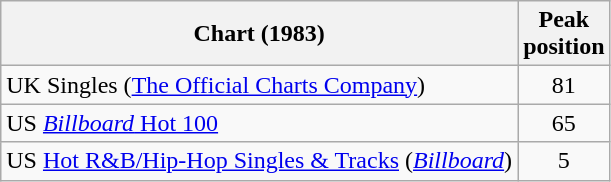<table class=wikitable sortable>
<tr>
<th>Chart (1983)</th>
<th>Peak<br>position</th>
</tr>
<tr>
<td>UK Singles (<a href='#'>The Official Charts Company</a>)</td>
<td align="center">81</td>
</tr>
<tr>
<td>US <a href='#'><em>Billboard</em> Hot 100</a></td>
<td align=center>65</td>
</tr>
<tr>
<td>US <a href='#'>Hot R&B/Hip-Hop Singles & Tracks</a> (<em><a href='#'>Billboard</a></em>)</td>
<td align=center>5</td>
</tr>
</table>
